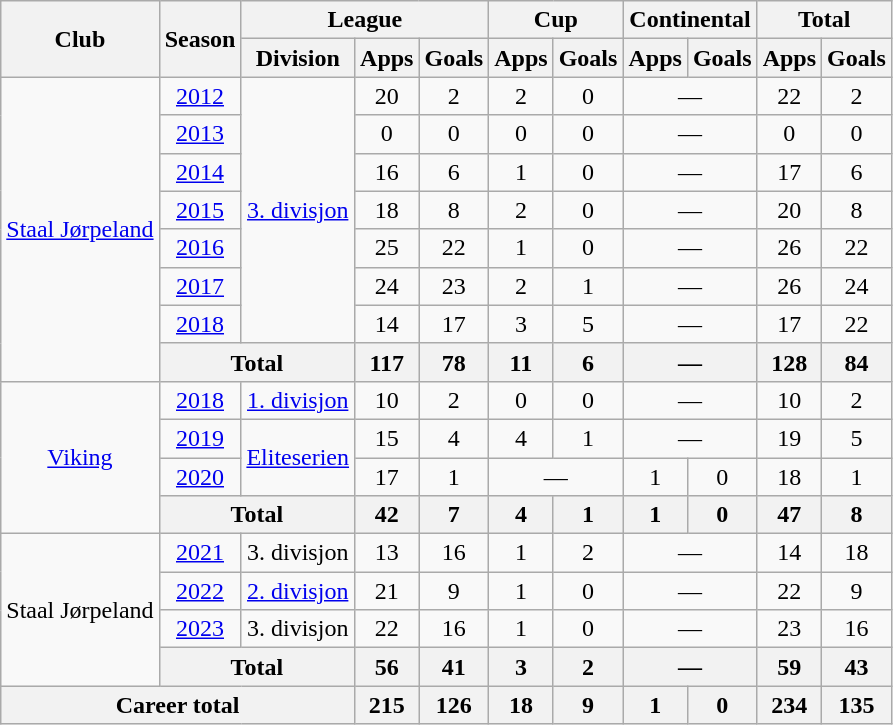<table class="wikitable" style="text-align:center">
<tr>
<th rowspan="2">Club</th>
<th rowspan="2">Season</th>
<th colspan="3">League</th>
<th colspan="2">Cup</th>
<th colspan="2">Continental</th>
<th colspan="2">Total</th>
</tr>
<tr>
<th>Division</th>
<th>Apps</th>
<th>Goals</th>
<th>Apps</th>
<th>Goals</th>
<th>Apps</th>
<th>Goals</th>
<th>Apps</th>
<th>Goals</th>
</tr>
<tr>
<td rowspan="8"><a href='#'>Staal Jørpeland</a></td>
<td><a href='#'>2012</a></td>
<td rowspan="7"><a href='#'>3. divisjon</a></td>
<td>20</td>
<td>2</td>
<td>2</td>
<td>0</td>
<td colspan="2">—</td>
<td>22</td>
<td>2</td>
</tr>
<tr>
<td><a href='#'>2013</a></td>
<td>0</td>
<td>0</td>
<td>0</td>
<td>0</td>
<td colspan="2">—</td>
<td>0</td>
<td>0</td>
</tr>
<tr>
<td><a href='#'>2014</a></td>
<td>16</td>
<td>6</td>
<td>1</td>
<td>0</td>
<td colspan="2">—</td>
<td>17</td>
<td>6</td>
</tr>
<tr>
<td><a href='#'>2015</a></td>
<td>18</td>
<td>8</td>
<td>2</td>
<td>0</td>
<td colspan="2">—</td>
<td>20</td>
<td>8</td>
</tr>
<tr>
<td><a href='#'>2016</a></td>
<td>25</td>
<td>22</td>
<td>1</td>
<td>0</td>
<td colspan="2">—</td>
<td>26</td>
<td>22</td>
</tr>
<tr>
<td><a href='#'>2017</a></td>
<td>24</td>
<td>23</td>
<td>2</td>
<td>1</td>
<td colspan="2">—</td>
<td>26</td>
<td>24</td>
</tr>
<tr>
<td><a href='#'>2018</a></td>
<td>14</td>
<td>17</td>
<td>3</td>
<td>5</td>
<td colspan="2">—</td>
<td>17</td>
<td>22</td>
</tr>
<tr>
<th colspan="2">Total</th>
<th>117</th>
<th>78</th>
<th>11</th>
<th>6</th>
<th colspan="2">—</th>
<th>128</th>
<th>84</th>
</tr>
<tr>
<td rowspan="4"><a href='#'>Viking</a></td>
<td><a href='#'>2018</a></td>
<td><a href='#'>1. divisjon</a></td>
<td>10</td>
<td>2</td>
<td>0</td>
<td>0</td>
<td colspan="2">—</td>
<td>10</td>
<td>2</td>
</tr>
<tr>
<td><a href='#'>2019</a></td>
<td rowspan="2"><a href='#'>Eliteserien</a></td>
<td>15</td>
<td>4</td>
<td>4</td>
<td>1</td>
<td colspan="2">—</td>
<td>19</td>
<td>5</td>
</tr>
<tr>
<td><a href='#'>2020</a></td>
<td>17</td>
<td>1</td>
<td colspan="2">—</td>
<td>1</td>
<td>0</td>
<td>18</td>
<td>1</td>
</tr>
<tr>
<th colspan="2">Total</th>
<th>42</th>
<th>7</th>
<th>4</th>
<th>1</th>
<th>1</th>
<th>0</th>
<th>47</th>
<th>8</th>
</tr>
<tr>
<td rowspan="4">Staal Jørpeland</td>
<td><a href='#'>2021</a></td>
<td>3. divisjon</td>
<td>13</td>
<td>16</td>
<td>1</td>
<td>2</td>
<td colspan="2">—</td>
<td>14</td>
<td>18</td>
</tr>
<tr>
<td><a href='#'>2022</a></td>
<td><a href='#'>2. divisjon</a></td>
<td>21</td>
<td>9</td>
<td>1</td>
<td>0</td>
<td colspan="2">—</td>
<td>22</td>
<td>9</td>
</tr>
<tr>
<td><a href='#'>2023</a></td>
<td>3. divisjon</td>
<td>22</td>
<td>16</td>
<td>1</td>
<td>0</td>
<td colspan="2">—</td>
<td>23</td>
<td>16</td>
</tr>
<tr>
<th colspan="2">Total</th>
<th>56</th>
<th>41</th>
<th>3</th>
<th>2</th>
<th colspan="2">—</th>
<th>59</th>
<th>43</th>
</tr>
<tr>
<th colspan="3">Career total</th>
<th>215</th>
<th>126</th>
<th>18</th>
<th>9</th>
<th>1</th>
<th>0</th>
<th>234</th>
<th>135</th>
</tr>
</table>
